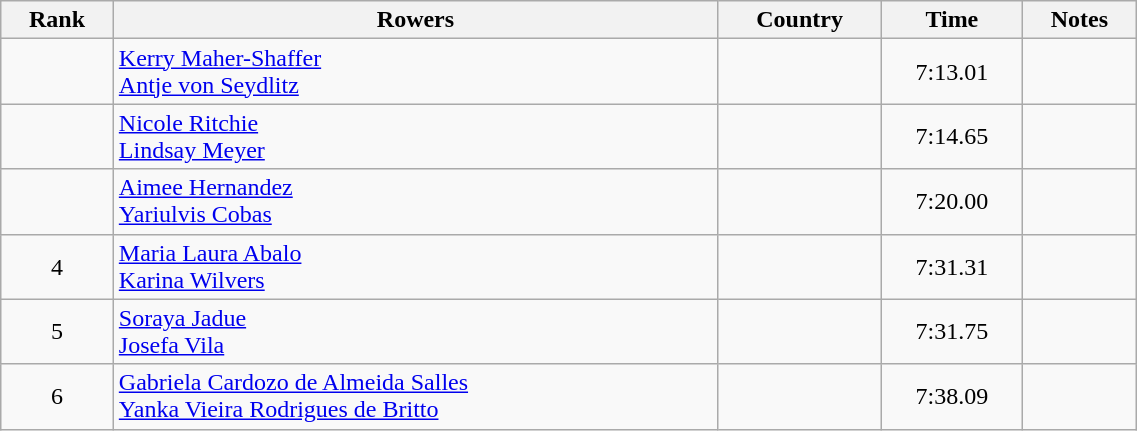<table class="wikitable" width=60% style="text-align:center">
<tr>
<th>Rank</th>
<th>Rowers</th>
<th>Country</th>
<th>Time</th>
<th>Notes</th>
</tr>
<tr>
<td></td>
<td align=left><a href='#'>Kerry Maher-Shaffer</a><br><a href='#'>Antje von Seydlitz</a></td>
<td align=left></td>
<td>7:13.01</td>
<td></td>
</tr>
<tr>
<td></td>
<td align=left><a href='#'>Nicole Ritchie</a><br><a href='#'>Lindsay Meyer</a></td>
<td align=left></td>
<td>7:14.65</td>
<td></td>
</tr>
<tr>
<td></td>
<td align=left><a href='#'>Aimee Hernandez</a><br><a href='#'>Yariulvis Cobas</a></td>
<td align=left></td>
<td>7:20.00</td>
<td></td>
</tr>
<tr>
<td>4</td>
<td align=left><a href='#'>Maria Laura Abalo</a><br><a href='#'>Karina Wilvers</a></td>
<td align=left></td>
<td>7:31.31</td>
<td></td>
</tr>
<tr>
<td>5</td>
<td align=left><a href='#'>Soraya Jadue</a><br><a href='#'>Josefa Vila</a></td>
<td align=left></td>
<td>7:31.75</td>
<td></td>
</tr>
<tr>
<td>6</td>
<td align=left><a href='#'>Gabriela Cardozo de Almeida Salles</a><br><a href='#'>Yanka Vieira Rodrigues de Britto</a></td>
<td align=left></td>
<td>7:38.09</td>
<td></td>
</tr>
</table>
